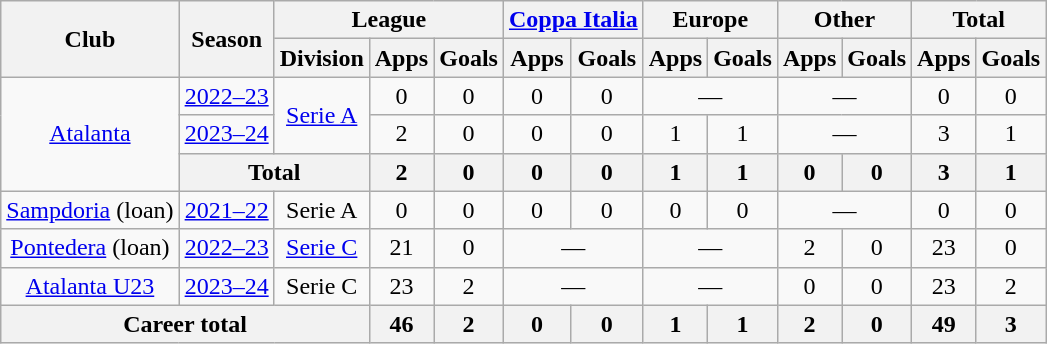<table class="wikitable" style="text-align:center">
<tr>
<th rowspan="2">Club</th>
<th rowspan="2">Season</th>
<th colspan="3">League</th>
<th colspan="2"><a href='#'>Coppa Italia</a></th>
<th colspan="2">Europe</th>
<th colspan="2">Other</th>
<th colspan="2">Total</th>
</tr>
<tr>
<th>Division</th>
<th>Apps</th>
<th>Goals</th>
<th>Apps</th>
<th>Goals</th>
<th>Apps</th>
<th>Goals</th>
<th>Apps</th>
<th>Goals</th>
<th>Apps</th>
<th>Goals</th>
</tr>
<tr>
<td rowspan="3"><a href='#'>Atalanta</a></td>
<td><a href='#'>2022–23</a></td>
<td rowspan="2"><a href='#'>Serie A</a></td>
<td>0</td>
<td>0</td>
<td>0</td>
<td>0</td>
<td colspan="2">—</td>
<td colspan="2">—</td>
<td>0</td>
<td>0</td>
</tr>
<tr>
<td><a href='#'>2023–24</a></td>
<td>2</td>
<td>0</td>
<td>0</td>
<td>0</td>
<td>1</td>
<td>1</td>
<td colspan="2">—</td>
<td>3</td>
<td>1</td>
</tr>
<tr>
<th colspan="2">Total</th>
<th>2</th>
<th>0</th>
<th>0</th>
<th>0</th>
<th>1</th>
<th>1</th>
<th>0</th>
<th>0</th>
<th>3</th>
<th>1</th>
</tr>
<tr>
<td><a href='#'>Sampdoria</a> (loan)</td>
<td><a href='#'>2021–22</a></td>
<td>Serie A</td>
<td>0</td>
<td>0</td>
<td>0</td>
<td>0</td>
<td>0</td>
<td>0</td>
<td colspan="2">—</td>
<td>0</td>
<td>0</td>
</tr>
<tr>
<td><a href='#'>Pontedera</a> (loan)</td>
<td><a href='#'>2022–23</a></td>
<td><a href='#'>Serie C</a></td>
<td>21</td>
<td>0</td>
<td colspan="2">—</td>
<td colspan="2">—</td>
<td>2</td>
<td>0</td>
<td>23</td>
<td>0</td>
</tr>
<tr>
<td><a href='#'>Atalanta U23</a></td>
<td><a href='#'>2023–24</a></td>
<td>Serie C</td>
<td>23</td>
<td>2</td>
<td colspan="2">—</td>
<td colspan="2">—</td>
<td>0</td>
<td>0</td>
<td>23</td>
<td>2</td>
</tr>
<tr>
<th colspan="3">Career total</th>
<th>46</th>
<th>2</th>
<th>0</th>
<th>0</th>
<th>1</th>
<th>1</th>
<th>2</th>
<th>0</th>
<th>49</th>
<th>3</th>
</tr>
</table>
